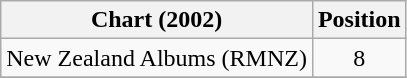<table class="wikitable">
<tr>
<th>Chart (2002)</th>
<th>Position</th>
</tr>
<tr>
<td align="left">New Zealand Albums (RMNZ)</td>
<td align="center">8</td>
</tr>
<tr>
</tr>
</table>
